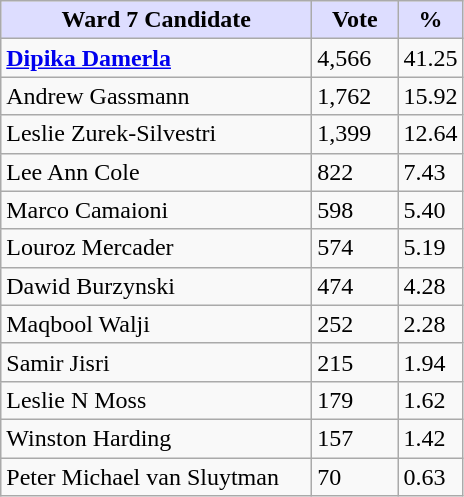<table class="wikitable">
<tr>
<th style="background:#ddf; width:200px;">Ward 7 Candidate</th>
<th style="background:#ddf; width:50px;">Vote</th>
<th style="background:#ddf; width:30px;">%</th>
</tr>
<tr>
<td><strong><a href='#'>Dipika Damerla</a></strong></td>
<td>4,566</td>
<td>41.25</td>
</tr>
<tr>
<td>Andrew Gassmann</td>
<td>1,762</td>
<td>15.92</td>
</tr>
<tr>
<td>Leslie Zurek-Silvestri</td>
<td>1,399</td>
<td>12.64</td>
</tr>
<tr>
<td>Lee Ann Cole</td>
<td>822</td>
<td>7.43</td>
</tr>
<tr>
<td>Marco Camaioni</td>
<td>598</td>
<td>5.40</td>
</tr>
<tr>
<td>Louroz Mercader</td>
<td>574</td>
<td>5.19</td>
</tr>
<tr>
<td>Dawid Burzynski</td>
<td>474</td>
<td>4.28</td>
</tr>
<tr>
<td>Maqbool Walji</td>
<td>252</td>
<td>2.28</td>
</tr>
<tr>
<td>Samir Jisri</td>
<td>215</td>
<td>1.94</td>
</tr>
<tr>
<td>Leslie N Moss</td>
<td>179</td>
<td>1.62</td>
</tr>
<tr>
<td>Winston Harding</td>
<td>157</td>
<td>1.42</td>
</tr>
<tr>
<td>Peter Michael van Sluytman</td>
<td>70</td>
<td>0.63</td>
</tr>
</table>
